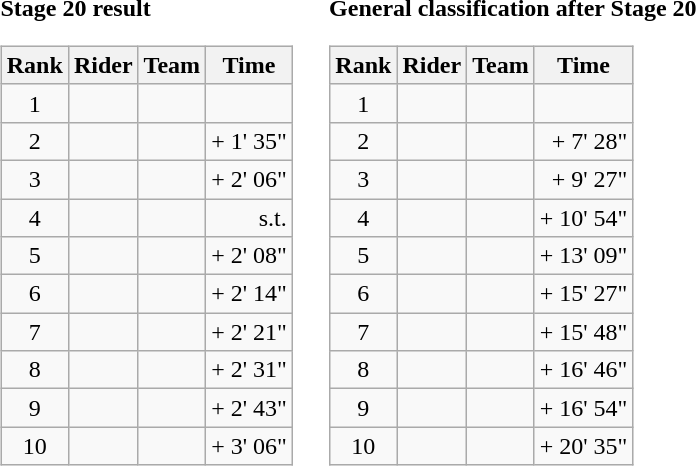<table>
<tr>
<td><strong>Stage 20 result</strong><br><table class="wikitable">
<tr>
<th scope="col">Rank</th>
<th scope="col">Rider</th>
<th scope="col">Team</th>
<th scope="col">Time</th>
</tr>
<tr>
<td style="text-align:center;">1</td>
<td></td>
<td></td>
<td style="text-align:right;"></td>
</tr>
<tr>
<td style="text-align:center;">2</td>
<td></td>
<td></td>
<td style="text-align:right;">+ 1' 35"</td>
</tr>
<tr>
<td style="text-align:center;">3</td>
<td></td>
<td></td>
<td style="text-align:right;">+ 2' 06"</td>
</tr>
<tr>
<td style="text-align:center;">4</td>
<td></td>
<td></td>
<td style="text-align:right;">s.t.</td>
</tr>
<tr>
<td style="text-align:center;">5</td>
<td></td>
<td></td>
<td style="text-align:right;">+ 2' 08"</td>
</tr>
<tr>
<td style="text-align:center;">6</td>
<td></td>
<td></td>
<td style="text-align:right;">+ 2' 14"</td>
</tr>
<tr>
<td style="text-align:center;">7</td>
<td></td>
<td></td>
<td style="text-align:right;">+ 2' 21"</td>
</tr>
<tr>
<td style="text-align:center;">8</td>
<td></td>
<td></td>
<td style="text-align:right;">+ 2' 31"</td>
</tr>
<tr>
<td style="text-align:center;">9</td>
<td></td>
<td></td>
<td style="text-align:right;">+ 2' 43"</td>
</tr>
<tr>
<td style="text-align:center;">10</td>
<td></td>
<td></td>
<td style="text-align:right;">+ 3' 06"</td>
</tr>
</table>
</td>
<td></td>
<td><strong>General classification after Stage 20</strong><br><table class="wikitable">
<tr>
<th scope="col">Rank</th>
<th scope="col">Rider</th>
<th scope="col">Team</th>
<th scope="col">Time</th>
</tr>
<tr>
<td style="text-align:center;">1</td>
<td></td>
<td></td>
<td style="text-align:right;"></td>
</tr>
<tr>
<td style="text-align:center;">2</td>
<td></td>
<td></td>
<td style="text-align:right;">+ 7' 28"</td>
</tr>
<tr>
<td style="text-align:center;">3</td>
<td></td>
<td></td>
<td style="text-align:right;">+ 9' 27"</td>
</tr>
<tr>
<td style="text-align:center;">4</td>
<td></td>
<td></td>
<td style="text-align:right;">+ 10' 54"</td>
</tr>
<tr>
<td style="text-align:center;">5</td>
<td></td>
<td></td>
<td style="text-align:right;">+ 13' 09"</td>
</tr>
<tr>
<td style="text-align:center;">6</td>
<td></td>
<td></td>
<td style="text-align:right;">+ 15' 27"</td>
</tr>
<tr>
<td style="text-align:center;">7</td>
<td></td>
<td></td>
<td style="text-align:right;">+ 15' 48"</td>
</tr>
<tr>
<td style="text-align:center;">8</td>
<td></td>
<td></td>
<td style="text-align:right;">+ 16' 46"</td>
</tr>
<tr>
<td style="text-align:center;">9</td>
<td></td>
<td></td>
<td style="text-align:right;">+ 16' 54"</td>
</tr>
<tr>
<td style="text-align:center;">10</td>
<td></td>
<td></td>
<td style="text-align:right;">+ 20' 35"</td>
</tr>
</table>
</td>
</tr>
</table>
